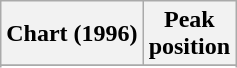<table class="wikitable sortable plainrowheaders" style="text-align:center">
<tr>
<th scope="col">Chart (1996)</th>
<th scope="col">Peak<br> position</th>
</tr>
<tr>
</tr>
<tr>
</tr>
</table>
